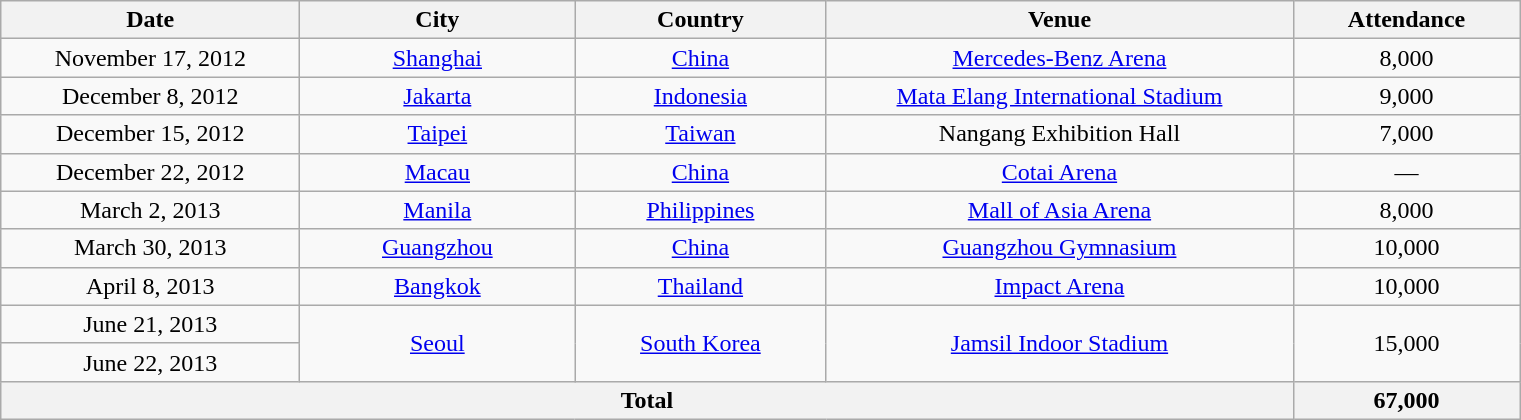<table class="wikitable" style="text-align:center;">
<tr>
<th scope="col" style="width:12em;">Date</th>
<th scope="col" style="width:11em;">City</th>
<th scope="col" style="width:10em;">Country</th>
<th scope="col" style="width:19em;">Venue</th>
<th scope="col" style="width:9em;">Attendance</th>
</tr>
<tr>
<td>November 17, 2012</td>
<td><a href='#'>Shanghai</a></td>
<td><a href='#'>China</a></td>
<td><a href='#'>Mercedes-Benz Arena</a></td>
<td>8,000</td>
</tr>
<tr>
<td>December 8, 2012</td>
<td><a href='#'>Jakarta</a></td>
<td><a href='#'>Indonesia</a></td>
<td><a href='#'>Mata Elang International Stadium</a></td>
<td>9,000</td>
</tr>
<tr>
<td>December 15, 2012</td>
<td><a href='#'>Taipei</a></td>
<td><a href='#'>Taiwan</a></td>
<td>Nangang Exhibition Hall</td>
<td>7,000</td>
</tr>
<tr>
<td>December 22, 2012</td>
<td><a href='#'>Macau</a></td>
<td><a href='#'>China</a></td>
<td><a href='#'>Cotai Arena</a></td>
<td>—</td>
</tr>
<tr>
<td>March 2, 2013</td>
<td><a href='#'>Manila</a></td>
<td><a href='#'>Philippines</a></td>
<td><a href='#'>Mall of Asia Arena</a></td>
<td>8,000</td>
</tr>
<tr>
<td>March 30, 2013</td>
<td><a href='#'>Guangzhou</a></td>
<td><a href='#'>China</a></td>
<td><a href='#'>Guangzhou Gymnasium</a></td>
<td>10,000</td>
</tr>
<tr>
<td>April 8, 2013</td>
<td><a href='#'>Bangkok</a></td>
<td><a href='#'>Thailand</a></td>
<td><a href='#'>Impact Arena</a></td>
<td>10,000</td>
</tr>
<tr>
<td>June 21, 2013</td>
<td rowspan="2"><a href='#'>Seoul</a></td>
<td rowspan="2"><a href='#'>South Korea</a></td>
<td rowspan="2"><a href='#'>Jamsil Indoor Stadium</a></td>
<td rowspan="2">15,000</td>
</tr>
<tr>
<td>June 22, 2013</td>
</tr>
<tr>
<th colspan="4">Total</th>
<th>67,000</th>
</tr>
</table>
